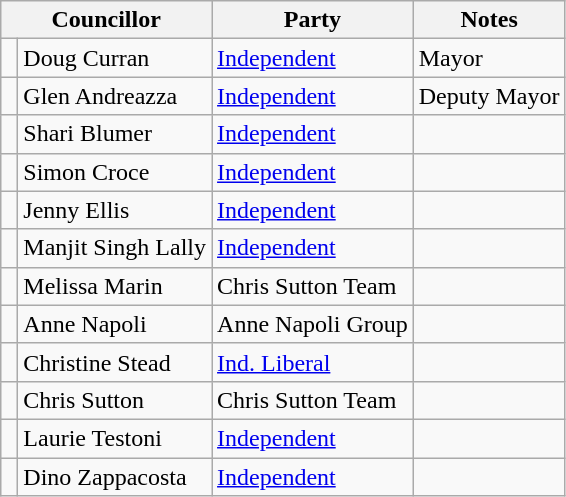<table class="wikitable">
<tr>
<th colspan="2">Councillor</th>
<th>Party</th>
<th>Notes</th>
</tr>
<tr>
<td> </td>
<td>Doug Curran</td>
<td><a href='#'>Independent</a></td>
<td>Mayor</td>
</tr>
<tr>
<td> </td>
<td>Glen Andreazza</td>
<td><a href='#'>Independent</a></td>
<td>Deputy Mayor</td>
</tr>
<tr>
<td> </td>
<td>Shari Blumer</td>
<td><a href='#'>Independent</a></td>
<td></td>
</tr>
<tr>
<td> </td>
<td>Simon Croce</td>
<td><a href='#'>Independent</a></td>
<td></td>
</tr>
<tr>
<td> </td>
<td>Jenny Ellis</td>
<td><a href='#'>Independent</a></td>
<td></td>
</tr>
<tr>
<td> </td>
<td>Manjit Singh Lally</td>
<td><a href='#'>Independent</a></td>
<td></td>
</tr>
<tr>
<td> </td>
<td>Melissa Marin</td>
<td>Chris Sutton Team</td>
<td></td>
</tr>
<tr>
<td> </td>
<td>Anne Napoli</td>
<td>Anne Napoli Group</td>
<td></td>
</tr>
<tr>
<td> </td>
<td>Christine Stead</td>
<td><a href='#'>Ind. Liberal</a></td>
<td></td>
</tr>
<tr>
<td> </td>
<td>Chris Sutton</td>
<td>Chris Sutton Team</td>
<td></td>
</tr>
<tr>
<td> </td>
<td>Laurie Testoni</td>
<td><a href='#'>Independent</a></td>
<td></td>
</tr>
<tr>
<td> </td>
<td>Dino Zappacosta</td>
<td><a href='#'>Independent</a></td>
<td></td>
</tr>
</table>
